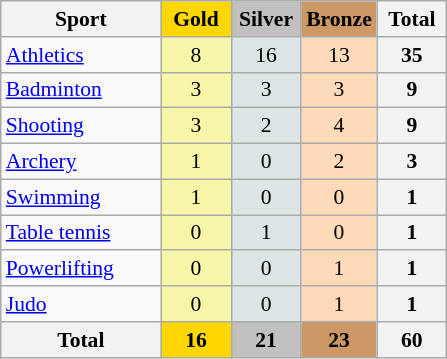<table class="wikitable sortable" style="text-align:center; font-size:90%;">
<tr>
<th width=100>Sport</th>
<th width=40 style="background-color:gold;">Gold</th>
<th width=40 style="background-color:silver;">Silver</th>
<th width=40 style="background-color:#c96;">Bronze</th>
<th width=40>Total</th>
</tr>
<tr>
<td align=left> <a href='#'>Athletics</a></td>
<td style="background:#F7F6A8;">8</td>
<td style="background:#DCE5E5;">16</td>
<td style="background:#FFDAB9;">13</td>
<th>35</th>
</tr>
<tr>
<td align=left> <a href='#'>Badminton</a></td>
<td style="background:#F7F6A8;">3</td>
<td style="background:#DCE5E5;">3</td>
<td style="background:#FFDAB9;">3</td>
<th>9</th>
</tr>
<tr>
<td align=left> <a href='#'>Shooting</a></td>
<td style="background:#F7F6A8;">3</td>
<td style="background:#DCE5E5;">2</td>
<td style="background:#FFDAB9;">4</td>
<th>9</th>
</tr>
<tr>
<td align=left> <a href='#'>Archery</a></td>
<td style="background:#F7F6A8;">1</td>
<td style="background:#DCE5E5;">0</td>
<td style="background:#FFDAB9;">2</td>
<th>3</th>
</tr>
<tr>
<td align=left> <a href='#'>Swimming</a></td>
<td style="background:#F7F6A8;">1</td>
<td style="background:#DCE5E5;">0</td>
<td style="background:#FFDAB9;">0</td>
<th>1</th>
</tr>
<tr>
<td align=left> <a href='#'>Table tennis</a></td>
<td style="background:#F7F6A8;">0</td>
<td style="background:#DCE5E5;">1</td>
<td style="background:#FFDAB9;">0</td>
<th>1</th>
</tr>
<tr>
<td align=left> <a href='#'>Powerlifting</a></td>
<td style="background:#F7F6A8;">0</td>
<td style="background:#DCE5E5;">0</td>
<td style="background:#FFDAB9;">1</td>
<th>1</th>
</tr>
<tr>
<td align=left> <a href='#'>Judo</a></td>
<td style="background:#F7F6A8;">0</td>
<td style="background:#DCE5E5;">0</td>
<td style="background:#FFDAB9;">1</td>
<th>1</th>
</tr>
<tr>
<th>Total</th>
<th style="background:gold;">16</th>
<th style="background:silver;">21</th>
<th style="background:#c96;">23</th>
<th>60</th>
</tr>
</table>
